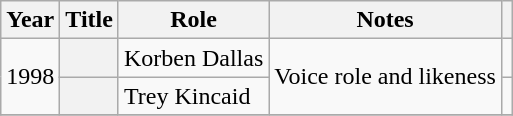<table class="wikitable sortable plainrowheaders">
<tr>
<th scope=col>Year</th>
<th scope=col>Title</th>
<th scope=col>Role</th>
<th scope=col class="unsortable">Notes</th>
<th scope=col class="unsortable"></th>
</tr>
<tr>
<td rowspan=2>1998</td>
<th scope=row></th>
<td>Korben Dallas</td>
<td rowspan="2">Voice role and likeness</td>
<td style="text-align:center;"></td>
</tr>
<tr>
<th scope=row></th>
<td>Trey Kincaid</td>
<td style="text-align:center;"></td>
</tr>
<tr>
</tr>
</table>
